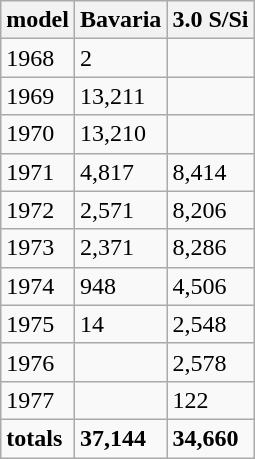<table class="wikitable">
<tr>
<th>model</th>
<th>Bavaria</th>
<th>3.0 S/Si</th>
</tr>
<tr>
<td>1968</td>
<td>2</td>
<td></td>
</tr>
<tr>
<td>1969</td>
<td>13,211</td>
<td></td>
</tr>
<tr>
<td>1970</td>
<td>13,210</td>
<td></td>
</tr>
<tr>
<td>1971</td>
<td>4,817</td>
<td>8,414</td>
</tr>
<tr>
<td>1972</td>
<td>2,571</td>
<td>8,206</td>
</tr>
<tr>
<td>1973</td>
<td>2,371</td>
<td>8,286</td>
</tr>
<tr>
<td>1974</td>
<td>948</td>
<td>4,506</td>
</tr>
<tr>
<td>1975</td>
<td>14</td>
<td>2,548</td>
</tr>
<tr>
<td>1976</td>
<td></td>
<td>2,578</td>
</tr>
<tr>
<td>1977</td>
<td></td>
<td>122</td>
</tr>
<tr>
<td><strong>totals</strong></td>
<td><strong>37,144</strong></td>
<td><strong>34,660</strong></td>
</tr>
</table>
